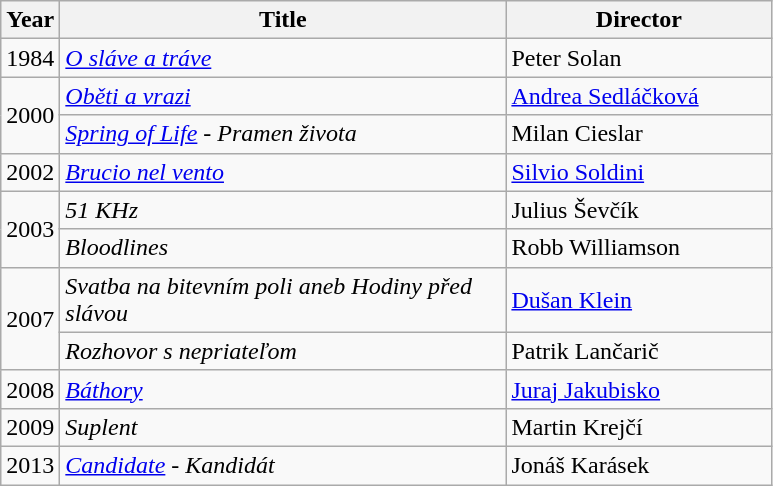<table class="wikitable">
<tr>
<th width="10">Year</th>
<th width="290">Title</th>
<th width="170">Director</th>
</tr>
<tr>
<td>1984</td>
<td><em><a href='#'>O sláve a tráve</a></em></td>
<td>Peter Solan</td>
</tr>
<tr>
<td rowspan="2">2000</td>
<td><em><a href='#'>Oběti a vrazi</a></em></td>
<td><a href='#'>Andrea Sedláčková</a></td>
</tr>
<tr>
<td><em><a href='#'>Spring of Life</a> - Pramen života</em></td>
<td>Milan Cieslar</td>
</tr>
<tr>
<td>2002</td>
<td><em><a href='#'>Brucio nel vento</a></em></td>
<td><a href='#'>Silvio Soldini</a></td>
</tr>
<tr>
<td rowspan="2">2003</td>
<td><em>51 KHz</em></td>
<td>Julius Ševčík</td>
</tr>
<tr>
<td><em>Bloodlines</em></td>
<td>Robb Williamson</td>
</tr>
<tr>
<td rowspan="2">2007</td>
<td><em>Svatba na bitevním poli aneb Hodiny před slávou</em></td>
<td><a href='#'>Dušan Klein</a></td>
</tr>
<tr>
<td><em>Rozhovor s nepriateľom</em></td>
<td>Patrik Lančarič</td>
</tr>
<tr>
<td>2008</td>
<td><em><a href='#'>Báthory</a></em></td>
<td><a href='#'>Juraj Jakubisko</a></td>
</tr>
<tr>
<td>2009</td>
<td><em>Suplent</em></td>
<td>Martin Krejčí</td>
</tr>
<tr>
<td>2013</td>
<td><em><a href='#'>Candidate</a> - Kandidát</em></td>
<td>Jonáš Karásek</td>
</tr>
</table>
